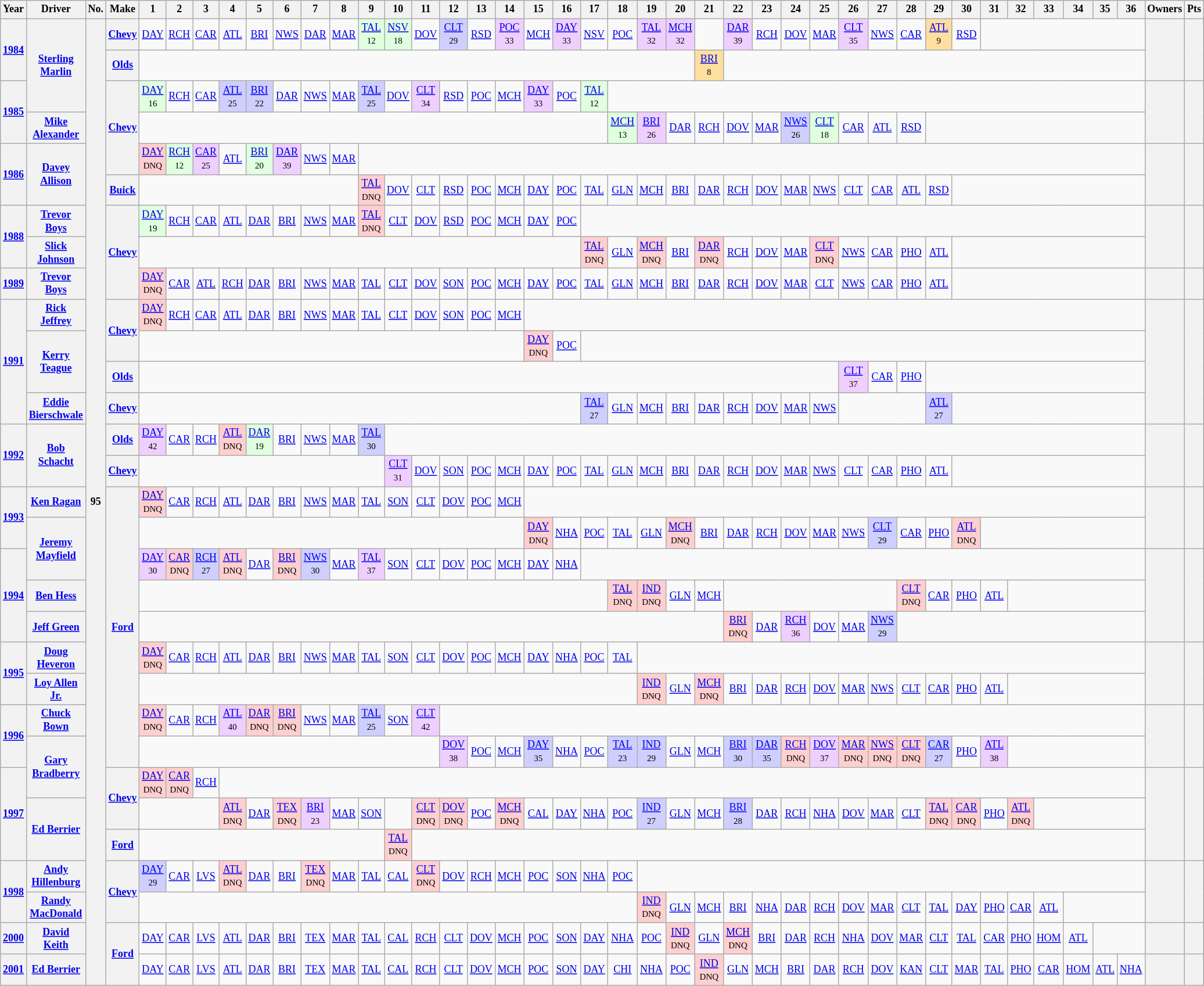<table class="wikitable" style="text-align:center; font-size:75%">
<tr>
<th>Year</th>
<th>Driver</th>
<th>No.</th>
<th>Make</th>
<th>1</th>
<th>2</th>
<th>3</th>
<th>4</th>
<th>5</th>
<th>6</th>
<th>7</th>
<th>8</th>
<th>9</th>
<th>10</th>
<th>11</th>
<th>12</th>
<th>13</th>
<th>14</th>
<th>15</th>
<th>16</th>
<th>17</th>
<th>18</th>
<th>19</th>
<th>20</th>
<th>21</th>
<th>22</th>
<th>23</th>
<th>24</th>
<th>25</th>
<th>26</th>
<th>27</th>
<th>28</th>
<th>29</th>
<th>30</th>
<th>31</th>
<th>32</th>
<th>33</th>
<th>34</th>
<th>35</th>
<th>36</th>
<th>Owners</th>
<th>Pts</th>
</tr>
<tr>
<th rowspan=2><a href='#'>1984</a></th>
<th rowspan=3><a href='#'>Sterling Marlin</a></th>
<th rowspan=31>95</th>
<th><a href='#'>Chevy</a></th>
<td><a href='#'>DAY</a></td>
<td><a href='#'>RCH</a></td>
<td><a href='#'>CAR</a></td>
<td><a href='#'>ATL</a></td>
<td><a href='#'>BRI</a></td>
<td><a href='#'>NWS</a></td>
<td><a href='#'>DAR</a></td>
<td><a href='#'>MAR</a></td>
<td style="background:#DFFFDF;"><a href='#'>TAL</a><br><small>12</small></td>
<td style="background:#DFFFDF;"><a href='#'>NSV</a><br><small>18</small></td>
<td><a href='#'>DOV</a></td>
<td style="background:#CFCFFF;"><a href='#'>CLT</a><br><small>29</small></td>
<td><a href='#'>RSD</a></td>
<td style="background:#EFCFFF;"><a href='#'>POC</a><br><small>33</small></td>
<td><a href='#'>MCH</a></td>
<td style="background:#EFCFFF;"><a href='#'>DAY</a><br><small>33</small></td>
<td><a href='#'>NSV</a></td>
<td><a href='#'>POC</a></td>
<td style="background:#EFCFFF;"><a href='#'>TAL</a><br><small>32</small></td>
<td style="background:#EFCFFF;"><a href='#'>MCH</a><br><small>32</small></td>
<td></td>
<td style="background:#EFCFFF;"><a href='#'>DAR</a><br><small>39</small></td>
<td><a href='#'>RCH</a></td>
<td><a href='#'>DOV</a></td>
<td><a href='#'>MAR</a></td>
<td style="background:#EFCFFF;"><a href='#'>CLT</a><br><small>35</small></td>
<td><a href='#'>NWS</a></td>
<td><a href='#'>CAR</a></td>
<td style="background:#FFDF9F;"><a href='#'>ATL</a><br><small>9</small></td>
<td><a href='#'>RSD</a></td>
<td colspan=6></td>
<th rowspan=2></th>
<th rowspan=2></th>
</tr>
<tr>
<th><a href='#'>Olds</a></th>
<td colspan=20></td>
<td style="background:#FFDF9F;"><a href='#'>BRI</a><br><small>8</small></td>
<td colspan=15></td>
</tr>
<tr>
<th rowspan=2><a href='#'>1985</a></th>
<th rowspan=3><a href='#'>Chevy</a></th>
<td style="background:#DFFFDF;"><a href='#'>DAY</a><br><small>16</small></td>
<td><a href='#'>RCH</a></td>
<td><a href='#'>CAR</a></td>
<td style="background:#CFCFFF;"><a href='#'>ATL</a><br><small>25</small></td>
<td style="background:#CFCFFF;"><a href='#'>BRI</a><br><small>22</small></td>
<td><a href='#'>DAR</a></td>
<td><a href='#'>NWS</a></td>
<td><a href='#'>MAR</a></td>
<td style="background:#CFCFFF;"><a href='#'>TAL</a><br><small>25</small></td>
<td><a href='#'>DOV</a></td>
<td style="background:#EFCFFF;"><a href='#'>CLT</a><br><small>34</small></td>
<td><a href='#'>RSD</a></td>
<td><a href='#'>POC</a></td>
<td><a href='#'>MCH</a></td>
<td style="background:#EFCFFF;"><a href='#'>DAY</a><br><small>33</small></td>
<td><a href='#'>POC</a></td>
<td style="background:#DFFFDF;"><a href='#'>TAL</a><br><small>12</small></td>
<td colspan=19></td>
<th rowspan=2></th>
<th rowspan=2></th>
</tr>
<tr>
<th><a href='#'>Mike Alexander</a></th>
<td colspan=17></td>
<td style="background:#DFFFDF;"><a href='#'>MCH</a><br><small>13</small></td>
<td style="background:#EFCFFF;"><a href='#'>BRI</a><br><small>26</small></td>
<td><a href='#'>DAR</a></td>
<td><a href='#'>RCH</a></td>
<td><a href='#'>DOV</a></td>
<td><a href='#'>MAR</a></td>
<td style="background:#CFCFFF;"><a href='#'>NWS</a><br><small>26</small></td>
<td style="background:#DFFFDF;"><a href='#'>CLT</a><br><small>18</small></td>
<td><a href='#'>CAR</a></td>
<td><a href='#'>ATL</a></td>
<td><a href='#'>RSD</a></td>
<td colspan=8></td>
</tr>
<tr>
<th rowspan=2><a href='#'>1986</a></th>
<th rowspan=2><a href='#'>Davey Allison</a></th>
<td style="background:#FFCFCF;"><a href='#'>DAY</a><br><small>DNQ</small></td>
<td style="background:#DFFFDF;"><a href='#'>RCH</a><br><small>12</small></td>
<td style="background:#EFCFFF;"><a href='#'>CAR</a><br><small>25</small></td>
<td><a href='#'>ATL</a></td>
<td style="background:#DFFFDF;"><a href='#'>BRI</a><br><small>20</small></td>
<td style="background:#EFCFFF;"><a href='#'>DAR</a><br><small>39</small></td>
<td><a href='#'>NWS</a></td>
<td><a href='#'>MAR</a></td>
<td colspan=28></td>
<th rowspan=2></th>
<th rowspan=2></th>
</tr>
<tr>
<th><a href='#'>Buick</a></th>
<td colspan=8></td>
<td style="background:#FFCFCF;"><a href='#'>TAL</a><br><small>DNQ</small></td>
<td><a href='#'>DOV</a></td>
<td><a href='#'>CLT</a></td>
<td><a href='#'>RSD</a></td>
<td><a href='#'>POC</a></td>
<td><a href='#'>MCH</a></td>
<td><a href='#'>DAY</a></td>
<td><a href='#'>POC</a></td>
<td><a href='#'>TAL</a></td>
<td><a href='#'>GLN</a></td>
<td><a href='#'>MCH</a></td>
<td><a href='#'>BRI</a></td>
<td><a href='#'>DAR</a></td>
<td><a href='#'>RCH</a></td>
<td><a href='#'>DOV</a></td>
<td><a href='#'>MAR</a></td>
<td><a href='#'>NWS</a></td>
<td><a href='#'>CLT</a></td>
<td><a href='#'>CAR</a></td>
<td><a href='#'>ATL</a></td>
<td><a href='#'>RSD</a></td>
<td colspan=7></td>
</tr>
<tr>
<th rowspan=2><a href='#'>1988</a></th>
<th><a href='#'>Trevor Boys</a></th>
<th rowspan=3><a href='#'>Chevy</a></th>
<td style="background:#DFFFDF;"><a href='#'>DAY</a><br><small>19</small></td>
<td><a href='#'>RCH</a></td>
<td><a href='#'>CAR</a></td>
<td><a href='#'>ATL</a></td>
<td><a href='#'>DAR</a></td>
<td><a href='#'>BRI</a></td>
<td><a href='#'>NWS</a></td>
<td><a href='#'>MAR</a></td>
<td style="background:#FFCFCF;"><a href='#'>TAL</a><br><small>DNQ</small></td>
<td><a href='#'>CLT</a></td>
<td><a href='#'>DOV</a></td>
<td><a href='#'>RSD</a></td>
<td><a href='#'>POC</a></td>
<td><a href='#'>MCH</a></td>
<td><a href='#'>DAY</a></td>
<td><a href='#'>POC</a></td>
<td colspan=20></td>
<th rowspan=2></th>
<th rowspan=2></th>
</tr>
<tr>
<th><a href='#'>Slick Johnson</a></th>
<td colspan=16></td>
<td style="background:#FFCFCF;"><a href='#'>TAL</a><br><small>DNQ</small></td>
<td><a href='#'>GLN</a></td>
<td style="background:#FFCFCF;"><a href='#'>MCH</a><br><small>DNQ</small></td>
<td><a href='#'>BRI</a></td>
<td style="background:#FFCFCF;"><a href='#'>DAR</a><br><small>DNQ</small></td>
<td><a href='#'>RCH</a></td>
<td><a href='#'>DOV</a></td>
<td><a href='#'>MAR</a></td>
<td style="background:#FFCFCF;"><a href='#'>CLT</a><br><small>DNQ</small></td>
<td><a href='#'>NWS</a></td>
<td><a href='#'>CAR</a></td>
<td><a href='#'>PHO</a></td>
<td><a href='#'>ATL</a></td>
<td colspan=7></td>
</tr>
<tr>
<th><a href='#'>1989</a></th>
<th><a href='#'>Trevor Boys</a></th>
<td style="background:#FFCFCF;"><a href='#'>DAY</a><br><small>DNQ</small></td>
<td><a href='#'>CAR</a></td>
<td><a href='#'>ATL</a></td>
<td><a href='#'>RCH</a></td>
<td><a href='#'>DAR</a></td>
<td><a href='#'>BRI</a></td>
<td><a href='#'>NWS</a></td>
<td><a href='#'>MAR</a></td>
<td><a href='#'>TAL</a></td>
<td><a href='#'>CLT</a></td>
<td><a href='#'>DOV</a></td>
<td><a href='#'>SON</a></td>
<td><a href='#'>POC</a></td>
<td><a href='#'>MCH</a></td>
<td><a href='#'>DAY</a></td>
<td><a href='#'>POC</a></td>
<td><a href='#'>TAL</a></td>
<td><a href='#'>GLN</a></td>
<td><a href='#'>MCH</a></td>
<td><a href='#'>BRI</a></td>
<td><a href='#'>DAR</a></td>
<td><a href='#'>RCH</a></td>
<td><a href='#'>DOV</a></td>
<td><a href='#'>MAR</a></td>
<td><a href='#'>CLT</a></td>
<td><a href='#'>NWS</a></td>
<td><a href='#'>CAR</a></td>
<td><a href='#'>PHO</a></td>
<td><a href='#'>ATL</a></td>
<td colspan=7></td>
<th></th>
<th></th>
</tr>
<tr>
<th rowspan=4><a href='#'>1991</a></th>
<th><a href='#'>Rick Jeffrey</a></th>
<th rowspan=2><a href='#'>Chevy</a></th>
<td style="background:#FFCFCF;"><a href='#'>DAY</a><br><small>DNQ</small></td>
<td><a href='#'>RCH</a></td>
<td><a href='#'>CAR</a></td>
<td><a href='#'>ATL</a></td>
<td><a href='#'>DAR</a></td>
<td><a href='#'>BRI</a></td>
<td><a href='#'>NWS</a></td>
<td><a href='#'>MAR</a></td>
<td><a href='#'>TAL</a></td>
<td><a href='#'>CLT</a></td>
<td><a href='#'>DOV</a></td>
<td><a href='#'>SON</a></td>
<td><a href='#'>POC</a></td>
<td><a href='#'>MCH</a></td>
<td colspan=22></td>
<th rowspan=4></th>
<th rowspan=4></th>
</tr>
<tr>
<th rowspan=2><a href='#'>Kerry Teague</a></th>
<td colspan=14></td>
<td style="background:#FFCFCF;"><a href='#'>DAY</a><br><small>DNQ</small></td>
<td><a href='#'>POC</a></td>
<td colspan=20></td>
</tr>
<tr>
<th><a href='#'>Olds</a></th>
<td colspan=25></td>
<td style="background:#EFCFFF;"><a href='#'>CLT</a><br><small>37</small></td>
<td><a href='#'>CAR</a></td>
<td><a href='#'>PHO</a></td>
<td colspan=8></td>
</tr>
<tr>
<th><a href='#'>Eddie Bierschwale</a></th>
<th><a href='#'>Chevy</a></th>
<td colspan=16></td>
<td style="background:#CFCFFF;"><a href='#'>TAL</a><br><small>27</small></td>
<td><a href='#'>GLN</a></td>
<td><a href='#'>MCH</a></td>
<td><a href='#'>BRI</a></td>
<td><a href='#'>DAR</a></td>
<td><a href='#'>RCH</a></td>
<td><a href='#'>DOV</a></td>
<td><a href='#'>MAR</a></td>
<td><a href='#'>NWS</a></td>
<td colspan=3></td>
<td style="background:#CFCFFF;"><a href='#'>ATL</a><br><small>27</small></td>
<td colspan=7></td>
</tr>
<tr>
<th rowspan=2><a href='#'>1992</a></th>
<th rowspan=2><a href='#'>Bob Schacht</a></th>
<th><a href='#'>Olds</a></th>
<td style="background:#EFCFFF;"><a href='#'>DAY</a><br><small>42</small></td>
<td><a href='#'>CAR</a></td>
<td><a href='#'>RCH</a></td>
<td style="background:#FFCFCF;"><a href='#'>ATL</a><br><small>DNQ</small></td>
<td style="background:#DFFFDF;"><a href='#'>DAR</a><br><small>19</small></td>
<td><a href='#'>BRI</a></td>
<td><a href='#'>NWS</a></td>
<td><a href='#'>MAR</a></td>
<td style="background:#CFCFFF;"><a href='#'>TAL</a><br><small>30</small></td>
<td colspan=27></td>
<th rowspan=2></th>
<th rowspan=2></th>
</tr>
<tr>
<th><a href='#'>Chevy</a></th>
<td colspan=9></td>
<td style="background:#EFCFFF;"><a href='#'>CLT</a><br><small>31</small></td>
<td><a href='#'>DOV</a></td>
<td><a href='#'>SON</a></td>
<td><a href='#'>POC</a></td>
<td><a href='#'>MCH</a></td>
<td><a href='#'>DAY</a></td>
<td><a href='#'>POC</a></td>
<td><a href='#'>TAL</a></td>
<td><a href='#'>GLN</a></td>
<td><a href='#'>MCH</a></td>
<td><a href='#'>BRI</a></td>
<td><a href='#'>DAR</a></td>
<td><a href='#'>RCH</a></td>
<td><a href='#'>DOV</a></td>
<td><a href='#'>MAR</a></td>
<td><a href='#'>NWS</a></td>
<td><a href='#'>CLT</a></td>
<td><a href='#'>CAR</a></td>
<td><a href='#'>PHO</a></td>
<td><a href='#'>ATL</a></td>
<td colspan=7></td>
</tr>
<tr>
<th rowspan=2><a href='#'>1993</a></th>
<th><a href='#'>Ken Ragan</a></th>
<th rowspan=9><a href='#'>Ford</a></th>
<td style="background:#FFCFCF;"><a href='#'>DAY</a><br><small>DNQ</small></td>
<td><a href='#'>CAR</a></td>
<td><a href='#'>RCH</a></td>
<td><a href='#'>ATL</a></td>
<td><a href='#'>DAR</a></td>
<td><a href='#'>BRI</a></td>
<td><a href='#'>NWS</a></td>
<td><a href='#'>MAR</a></td>
<td><a href='#'>TAL</a></td>
<td><a href='#'>SON</a></td>
<td><a href='#'>CLT</a></td>
<td><a href='#'>DOV</a></td>
<td><a href='#'>POC</a></td>
<td><a href='#'>MCH</a></td>
<td colspan=22></td>
<th rowspan=2></th>
<th rowspan=2></th>
</tr>
<tr>
<th rowspan=2><a href='#'>Jeremy Mayfield</a></th>
<td colspan=14></td>
<td style="background:#FFCFCF;"><a href='#'>DAY</a><br><small>DNQ</small></td>
<td><a href='#'>NHA</a></td>
<td><a href='#'>POC</a></td>
<td><a href='#'>TAL</a></td>
<td><a href='#'>GLN</a></td>
<td style="background:#FFCFCF;"><a href='#'>MCH</a><br><small>DNQ</small></td>
<td><a href='#'>BRI</a></td>
<td><a href='#'>DAR</a></td>
<td><a href='#'>RCH</a></td>
<td><a href='#'>DOV</a></td>
<td><a href='#'>MAR</a></td>
<td><a href='#'>NWS</a></td>
<td style="background:#CFCFFF;"><a href='#'>CLT</a><br><small>29</small></td>
<td><a href='#'>CAR</a></td>
<td><a href='#'>PHO</a></td>
<td style="background:#FFCFCF;"><a href='#'>ATL</a><br><small>DNQ</small></td>
<td colspan=6></td>
</tr>
<tr>
<th rowspan=3><a href='#'>1994</a></th>
<td style="background:#EFCFFF;"><a href='#'>DAY</a><br><small>30</small></td>
<td style="background:#FFCFCF;"><a href='#'>CAR</a><br><small>DNQ</small></td>
<td style="background:#CFCFFF;"><a href='#'>RCH</a><br><small>27</small></td>
<td style="background:#FFCFCF;"><a href='#'>ATL</a><br><small>DNQ</small></td>
<td><a href='#'>DAR</a></td>
<td style="background:#FFCFCF;"><a href='#'>BRI</a><br><small>DNQ</small></td>
<td style="background:#CFCFFF;"><a href='#'>NWS</a><br><small>30</small></td>
<td><a href='#'>MAR</a></td>
<td style="background:#EFCFFF;"><a href='#'>TAL</a><br><small>37</small></td>
<td><a href='#'>SON</a></td>
<td><a href='#'>CLT</a></td>
<td><a href='#'>DOV</a></td>
<td><a href='#'>POC</a></td>
<td><a href='#'>MCH</a></td>
<td><a href='#'>DAY</a></td>
<td><a href='#'>NHA</a></td>
<td colspan=20></td>
<th rowspan=3></th>
<th rowspan=3></th>
</tr>
<tr>
<th><a href='#'>Ben Hess</a></th>
<td colspan=17></td>
<td style="background:#FFCFCF;"><a href='#'>TAL</a><br><small>DNQ</small></td>
<td style="background:#FFCFCF;"><a href='#'>IND</a><br><small>DNQ</small></td>
<td><a href='#'>GLN</a></td>
<td><a href='#'>MCH</a></td>
<td colspan=6></td>
<td style="background:#FFCFCF;"><a href='#'>CLT</a><br><small>DNQ</small></td>
<td><a href='#'>CAR</a></td>
<td><a href='#'>PHO</a></td>
<td><a href='#'>ATL</a></td>
<td colspan=5></td>
</tr>
<tr>
<th><a href='#'>Jeff Green</a></th>
<td colspan=21></td>
<td style="background:#FFCFCF;"><a href='#'>BRI</a><br><small>DNQ</small></td>
<td><a href='#'>DAR</a></td>
<td style="background:#EFCFFF;"><a href='#'>RCH</a><br><small>36</small></td>
<td><a href='#'>DOV</a></td>
<td><a href='#'>MAR</a></td>
<td style="background:#CFCFFF;"><a href='#'>NWS</a><br><small>29</small></td>
<td colspan=9></td>
</tr>
<tr>
<th rowspan=2><a href='#'>1995</a></th>
<th><a href='#'>Doug Heveron</a></th>
<td style="background:#FFCFCF;"><a href='#'>DAY</a><br><small>DNQ</small></td>
<td><a href='#'>CAR</a></td>
<td><a href='#'>RCH</a></td>
<td><a href='#'>ATL</a></td>
<td><a href='#'>DAR</a></td>
<td><a href='#'>BRI</a></td>
<td><a href='#'>NWS</a></td>
<td><a href='#'>MAR</a></td>
<td><a href='#'>TAL</a></td>
<td><a href='#'>SON</a></td>
<td><a href='#'>CLT</a></td>
<td><a href='#'>DOV</a></td>
<td><a href='#'>POC</a></td>
<td><a href='#'>MCH</a></td>
<td><a href='#'>DAY</a></td>
<td><a href='#'>NHA</a></td>
<td><a href='#'>POC</a></td>
<td><a href='#'>TAL</a></td>
<td colspan=18></td>
<th rowspan=2></th>
<th rowspan=2></th>
</tr>
<tr>
<th><a href='#'>Loy Allen Jr.</a></th>
<td colspan=18></td>
<td style="background:#FFCFCF;"><a href='#'>IND</a><br><small>DNQ</small></td>
<td><a href='#'>GLN</a></td>
<td style="background:#FFCFCF;"><a href='#'>MCH</a><br><small>DNQ</small></td>
<td><a href='#'>BRI</a></td>
<td><a href='#'>DAR</a></td>
<td><a href='#'>RCH</a></td>
<td><a href='#'>DOV</a></td>
<td><a href='#'>MAR</a></td>
<td><a href='#'>NWS</a></td>
<td><a href='#'>CLT</a></td>
<td><a href='#'>CAR</a></td>
<td><a href='#'>PHO</a></td>
<td><a href='#'>ATL</a></td>
<td colspan=5></td>
</tr>
<tr>
<th rowspan=2><a href='#'>1996</a></th>
<th><a href='#'>Chuck Bown</a></th>
<td style="background:#FFCFCF;"><a href='#'>DAY</a><br><small>DNQ</small></td>
<td><a href='#'>CAR</a></td>
<td><a href='#'>RCH</a></td>
<td style="background:#EFCFFF;"><a href='#'>ATL</a><br><small>40</small></td>
<td style="background:#FFCFCF;"><a href='#'>DAR</a><br><small>DNQ</small></td>
<td style="background:#FFCFCF;"><a href='#'>BRI</a><br><small>DNQ</small></td>
<td><a href='#'>NWS</a></td>
<td><a href='#'>MAR</a></td>
<td style="background:#CFCFFF;"><a href='#'>TAL</a><br><small>25</small></td>
<td><a href='#'>SON</a></td>
<td style="background:#EFCFFF;"><a href='#'>CLT</a><br><small>42</small></td>
<td colspan=25></td>
<th rowspan=2></th>
<th rowspan=2></th>
</tr>
<tr>
<th rowspan=2><a href='#'>Gary Bradberry</a></th>
<td colspan=11></td>
<td style="background:#EFCFFF;"><a href='#'>DOV</a><br><small>38</small></td>
<td><a href='#'>POC</a></td>
<td><a href='#'>MCH</a></td>
<td style="background:#CFCFFF;"><a href='#'>DAY</a><br><small>35</small></td>
<td><a href='#'>NHA</a></td>
<td><a href='#'>POC</a></td>
<td style="background:#CFCFFF;"><a href='#'>TAL</a><br><small>23</small></td>
<td style="background:#CFCFFF;"><a href='#'>IND</a><br><small>29</small></td>
<td><a href='#'>GLN</a></td>
<td><a href='#'>MCH</a></td>
<td style="background:#CFCFFF;"><a href='#'>BRI</a><br><small>30</small></td>
<td style="background:#CFCFFF;"><a href='#'>DAR</a><br><small>35</small></td>
<td style="background:#FFCFCF;"><a href='#'>RCH</a><br><small>DNQ</small></td>
<td style="background:#EFCFFF;"><a href='#'>DOV</a><br><small>37</small></td>
<td style="background:#FFCFCF;"><a href='#'>MAR</a><br><small>DNQ</small></td>
<td style="background:#FFCFCF;"><a href='#'>NWS</a><br><small>DNQ</small></td>
<td style="background:#FFCFCF;"><a href='#'>CLT</a><br><small>DNQ</small></td>
<td style="background:#CFCFFF;"><a href='#'>CAR</a><br><small>27</small></td>
<td><a href='#'>PHO</a></td>
<td style="background:#EFCFFF;"><a href='#'>ATL</a><br><small>38</small></td>
<td colspan=5></td>
</tr>
<tr>
<th rowspan=3><a href='#'>1997</a></th>
<th rowspan=2><a href='#'>Chevy</a></th>
<td style="background:#FFCFCF;"><a href='#'>DAY</a><br><small>DNQ</small></td>
<td style="background:#FFCFCF;"><a href='#'>CAR</a><br><small>DNQ</small></td>
<td><a href='#'>RCH</a></td>
<td colspan=33></td>
<th rowspan=3></th>
<th rowspan=3></th>
</tr>
<tr>
<th rowspan=2><a href='#'>Ed Berrier</a></th>
<td colspan=3></td>
<td style="background:#FFCFCF;"><a href='#'>ATL</a><br><small>DNQ</small></td>
<td><a href='#'>DAR</a></td>
<td style="background:#FFCFCF;"><a href='#'>TEX</a><br><small>DNQ</small></td>
<td style="background:#EFCFFF;"><a href='#'>BRI</a><br><small>23</small></td>
<td><a href='#'>MAR</a></td>
<td><a href='#'>SON</a></td>
<td></td>
<td style="background:#FFCFCF;"><a href='#'>CLT</a><br><small>DNQ</small></td>
<td style="background:#FFCFCF;"><a href='#'>DOV</a><br><small>DNQ</small></td>
<td><a href='#'>POC</a></td>
<td style="background:#FFCFCF;"><a href='#'>MCH</a><br><small>DNQ</small></td>
<td><a href='#'>CAL</a></td>
<td><a href='#'>DAY</a></td>
<td><a href='#'>NHA</a></td>
<td><a href='#'>POC</a></td>
<td style="background:#CFCFFF;"><a href='#'>IND</a><br><small>27</small></td>
<td><a href='#'>GLN</a></td>
<td><a href='#'>MCH</a></td>
<td style="background:#CFCFFF;"><a href='#'>BRI</a><br><small>28</small></td>
<td><a href='#'>DAR</a></td>
<td><a href='#'>RCH</a></td>
<td><a href='#'>NHA</a></td>
<td><a href='#'>DOV</a></td>
<td><a href='#'>MAR</a></td>
<td><a href='#'>CLT</a></td>
<td style="background:#FFCFCF;"><a href='#'>TAL</a><br><small>DNQ</small></td>
<td style="background:#FFCFCF;"><a href='#'>CAR</a><br><small>DNQ</small></td>
<td><a href='#'>PHO</a></td>
<td style="background:#FFCFCF;"><a href='#'>ATL</a><br><small>DNQ</small></td>
<td colspan=4></td>
</tr>
<tr>
<th><a href='#'>Ford</a></th>
<td colspan=9></td>
<td style="background:#FFCFCF;"><a href='#'>TAL</a><br><small>DNQ</small></td>
<td colspan=27></td>
</tr>
<tr>
<th rowspan=2><a href='#'>1998</a></th>
<th><a href='#'>Andy Hillenburg</a></th>
<th rowspan=2><a href='#'>Chevy</a></th>
<td style="background:#CFCFFF;"><a href='#'>DAY</a><br><small>29</small></td>
<td><a href='#'>CAR</a></td>
<td><a href='#'>LVS</a></td>
<td style="background:#FFCFCF;"><a href='#'>ATL</a><br><small>DNQ</small></td>
<td><a href='#'>DAR</a></td>
<td><a href='#'>BRI</a></td>
<td style="background:#FFCFCF;"><a href='#'>TEX</a><br><small>DNQ</small></td>
<td><a href='#'>MAR</a></td>
<td><a href='#'>TAL</a></td>
<td><a href='#'>CAL</a></td>
<td style="background:#FFCFCF;"><a href='#'>CLT</a><br><small>DNQ</small></td>
<td><a href='#'>DOV</a></td>
<td><a href='#'>RCH</a></td>
<td><a href='#'>MCH</a></td>
<td><a href='#'>POC</a></td>
<td><a href='#'>SON</a></td>
<td><a href='#'>NHA</a></td>
<td><a href='#'>POC</a></td>
<td colspan=18></td>
<th rowspan=2></th>
<th rowspan=2></th>
</tr>
<tr>
<th><a href='#'>Randy MacDonald</a></th>
<td colspan=18></td>
<td style="background:#FFCFCF;"><a href='#'>IND</a><br><small>DNQ</small></td>
<td><a href='#'>GLN</a></td>
<td><a href='#'>MCH</a></td>
<td><a href='#'>BRI</a></td>
<td><a href='#'>NHA</a></td>
<td><a href='#'>DAR</a></td>
<td><a href='#'>RCH</a></td>
<td><a href='#'>DOV</a></td>
<td><a href='#'>MAR</a></td>
<td><a href='#'>CLT</a></td>
<td><a href='#'>TAL</a></td>
<td><a href='#'>DAY</a></td>
<td><a href='#'>PHO</a></td>
<td><a href='#'>CAR</a></td>
<td><a href='#'>ATL</a></td>
<td colspan=3></td>
</tr>
<tr>
<th><a href='#'>2000</a></th>
<th><a href='#'>David Keith</a></th>
<th rowspan=2><a href='#'>Ford</a></th>
<td><a href='#'>DAY</a></td>
<td><a href='#'>CAR</a></td>
<td><a href='#'>LVS</a></td>
<td><a href='#'>ATL</a></td>
<td><a href='#'>DAR</a></td>
<td><a href='#'>BRI</a></td>
<td><a href='#'>TEX</a></td>
<td><a href='#'>MAR</a></td>
<td><a href='#'>TAL</a></td>
<td><a href='#'>CAL</a></td>
<td><a href='#'>RCH</a></td>
<td><a href='#'>CLT</a></td>
<td><a href='#'>DOV</a></td>
<td><a href='#'>MCH</a></td>
<td><a href='#'>POC</a></td>
<td><a href='#'>SON</a></td>
<td><a href='#'>DAY</a></td>
<td><a href='#'>NHA</a></td>
<td><a href='#'>POC</a></td>
<td style="background:#FFCFCF;"><a href='#'>IND</a><br><small>DNQ</small></td>
<td><a href='#'>GLN</a></td>
<td style="background:#FFCFCF;"><a href='#'>MCH</a><br><small>DNQ</small></td>
<td><a href='#'>BRI</a></td>
<td><a href='#'>DAR</a></td>
<td><a href='#'>RCH</a></td>
<td><a href='#'>NHA</a></td>
<td><a href='#'>DOV</a></td>
<td><a href='#'>MAR</a></td>
<td><a href='#'>CLT</a></td>
<td><a href='#'>TAL</a></td>
<td><a href='#'>CAR</a></td>
<td><a href='#'>PHO</a></td>
<td><a href='#'>HOM</a></td>
<td><a href='#'>ATL</a></td>
<td colspan=2></td>
<th></th>
<th></th>
</tr>
<tr>
<th><a href='#'>2001</a></th>
<th><a href='#'>Ed Berrier</a></th>
<td><a href='#'>DAY</a></td>
<td><a href='#'>CAR</a></td>
<td><a href='#'>LVS</a></td>
<td><a href='#'>ATL</a></td>
<td><a href='#'>DAR</a></td>
<td><a href='#'>BRI</a></td>
<td><a href='#'>TEX</a></td>
<td><a href='#'>MAR</a></td>
<td><a href='#'>TAL</a></td>
<td><a href='#'>CAL</a></td>
<td><a href='#'>RCH</a></td>
<td><a href='#'>CLT</a></td>
<td><a href='#'>DOV</a></td>
<td><a href='#'>MCH</a></td>
<td><a href='#'>POC</a></td>
<td><a href='#'>SON</a></td>
<td><a href='#'>DAY</a></td>
<td><a href='#'>CHI</a></td>
<td><a href='#'>NHA</a></td>
<td><a href='#'>POC</a></td>
<td style="background:#FFCFCF;"><a href='#'>IND</a><br><small>DNQ</small></td>
<td><a href='#'>GLN</a></td>
<td><a href='#'>MCH</a></td>
<td><a href='#'>BRI</a></td>
<td><a href='#'>DAR</a></td>
<td><a href='#'>RCH</a></td>
<td><a href='#'>DOV</a></td>
<td><a href='#'>KAN</a></td>
<td><a href='#'>CLT</a></td>
<td><a href='#'>MAR</a></td>
<td><a href='#'>TAL</a></td>
<td><a href='#'>PHO</a></td>
<td><a href='#'>CAR</a></td>
<td><a href='#'>HOM</a></td>
<td><a href='#'>ATL</a></td>
<td><a href='#'>NHA</a></td>
<th></th>
<th></th>
</tr>
</table>
